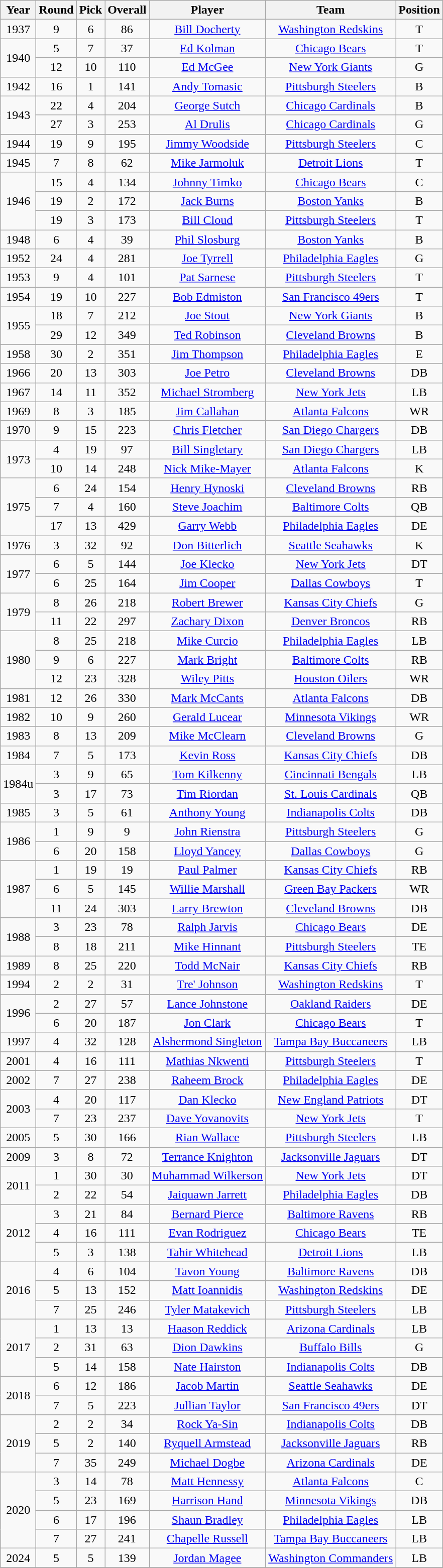<table class="wikitable sortable" style="text-align: center;">
<tr>
<th>Year</th>
<th>Round</th>
<th>Pick</th>
<th>Overall</th>
<th>Player</th>
<th>Team</th>
<th>Position</th>
</tr>
<tr>
<td>1937</td>
<td>9</td>
<td>6</td>
<td>86</td>
<td><a href='#'>Bill Docherty</a></td>
<td><a href='#'>Washington Redskins</a></td>
<td>T</td>
</tr>
<tr>
<td rowspan="2">1940</td>
<td>5</td>
<td>7</td>
<td>37</td>
<td><a href='#'>Ed Kolman</a></td>
<td><a href='#'>Chicago Bears</a></td>
<td>T</td>
</tr>
<tr>
<td>12</td>
<td>10</td>
<td>110</td>
<td><a href='#'>Ed McGee</a></td>
<td><a href='#'>New York Giants</a></td>
<td>G</td>
</tr>
<tr>
<td>1942</td>
<td>16</td>
<td>1</td>
<td>141</td>
<td><a href='#'>Andy Tomasic</a></td>
<td><a href='#'>Pittsburgh Steelers</a></td>
<td>B</td>
</tr>
<tr>
<td rowspan="2">1943</td>
<td>22</td>
<td>4</td>
<td>204</td>
<td><a href='#'>George Sutch</a></td>
<td><a href='#'>Chicago Cardinals</a></td>
<td>B</td>
</tr>
<tr>
<td>27</td>
<td>3</td>
<td>253</td>
<td><a href='#'>Al Drulis</a></td>
<td><a href='#'>Chicago Cardinals</a></td>
<td>G</td>
</tr>
<tr>
<td>1944</td>
<td>19</td>
<td>9</td>
<td>195</td>
<td><a href='#'>Jimmy Woodside</a></td>
<td><a href='#'>Pittsburgh Steelers</a></td>
<td>C</td>
</tr>
<tr>
<td>1945</td>
<td>7</td>
<td>8</td>
<td>62</td>
<td><a href='#'>Mike Jarmoluk</a></td>
<td><a href='#'>Detroit Lions</a></td>
<td>T</td>
</tr>
<tr>
<td rowspan="3">1946</td>
<td>15</td>
<td>4</td>
<td>134</td>
<td><a href='#'>Johnny Timko</a></td>
<td><a href='#'>Chicago Bears</a></td>
<td>C</td>
</tr>
<tr>
<td>19</td>
<td>2</td>
<td>172</td>
<td><a href='#'>Jack Burns</a></td>
<td><a href='#'>Boston Yanks</a></td>
<td>B</td>
</tr>
<tr>
<td>19</td>
<td>3</td>
<td>173</td>
<td><a href='#'>Bill Cloud</a></td>
<td><a href='#'>Pittsburgh Steelers</a></td>
<td>T</td>
</tr>
<tr>
<td>1948</td>
<td>6</td>
<td>4</td>
<td>39</td>
<td><a href='#'>Phil Slosburg</a></td>
<td><a href='#'>Boston Yanks</a></td>
<td>B</td>
</tr>
<tr>
<td>1952</td>
<td>24</td>
<td>4</td>
<td>281</td>
<td><a href='#'>Joe Tyrrell</a></td>
<td><a href='#'>Philadelphia Eagles</a></td>
<td>G</td>
</tr>
<tr>
<td>1953</td>
<td>9</td>
<td>4</td>
<td>101</td>
<td><a href='#'>Pat Sarnese</a></td>
<td><a href='#'>Pittsburgh Steelers</a></td>
<td>T</td>
</tr>
<tr>
<td>1954</td>
<td>19</td>
<td>10</td>
<td>227</td>
<td><a href='#'>Bob Edmiston</a></td>
<td><a href='#'>San Francisco 49ers</a></td>
<td>T</td>
</tr>
<tr>
<td rowspan="2">1955</td>
<td>18</td>
<td>7</td>
<td>212</td>
<td><a href='#'>Joe Stout</a></td>
<td><a href='#'>New York Giants</a></td>
<td>B</td>
</tr>
<tr>
<td>29</td>
<td>12</td>
<td>349</td>
<td><a href='#'>Ted Robinson</a></td>
<td><a href='#'>Cleveland Browns</a></td>
<td>B</td>
</tr>
<tr>
<td>1958</td>
<td>30</td>
<td>2</td>
<td>351</td>
<td><a href='#'>Jim Thompson</a></td>
<td><a href='#'>Philadelphia Eagles</a></td>
<td>E</td>
</tr>
<tr>
<td>1966</td>
<td>20</td>
<td>13</td>
<td>303</td>
<td><a href='#'>Joe Petro</a></td>
<td><a href='#'>Cleveland Browns</a></td>
<td>DB</td>
</tr>
<tr>
<td>1967</td>
<td>14</td>
<td>11</td>
<td>352</td>
<td><a href='#'>Michael Stromberg</a></td>
<td><a href='#'>New York Jets</a></td>
<td>LB</td>
</tr>
<tr>
<td>1969</td>
<td>8</td>
<td>3</td>
<td>185</td>
<td><a href='#'>Jim Callahan</a></td>
<td><a href='#'>Atlanta Falcons</a></td>
<td>WR</td>
</tr>
<tr>
<td>1970</td>
<td>9</td>
<td>15</td>
<td>223</td>
<td><a href='#'>Chris Fletcher</a></td>
<td><a href='#'>San Diego Chargers</a></td>
<td>DB</td>
</tr>
<tr>
<td rowspan="2">1973</td>
<td>4</td>
<td>19</td>
<td>97</td>
<td><a href='#'>Bill Singletary</a></td>
<td><a href='#'>San Diego Chargers</a></td>
<td>LB</td>
</tr>
<tr>
<td>10</td>
<td>14</td>
<td>248</td>
<td><a href='#'>Nick Mike-Mayer</a></td>
<td><a href='#'>Atlanta Falcons</a></td>
<td>K</td>
</tr>
<tr>
<td rowspan="3">1975</td>
<td>6</td>
<td>24</td>
<td>154</td>
<td><a href='#'>Henry Hynoski</a></td>
<td><a href='#'>Cleveland Browns</a></td>
<td>RB</td>
</tr>
<tr>
<td>7</td>
<td>4</td>
<td>160</td>
<td><a href='#'>Steve Joachim</a></td>
<td><a href='#'>Baltimore Colts</a></td>
<td>QB</td>
</tr>
<tr>
<td>17</td>
<td>13</td>
<td>429</td>
<td><a href='#'>Garry Webb</a></td>
<td><a href='#'>Philadelphia Eagles</a></td>
<td>DE</td>
</tr>
<tr>
<td>1976</td>
<td>3</td>
<td>32</td>
<td>92</td>
<td><a href='#'>Don Bitterlich</a></td>
<td><a href='#'>Seattle Seahawks</a></td>
<td>K</td>
</tr>
<tr>
<td rowspan="2">1977</td>
<td>6</td>
<td>5</td>
<td>144</td>
<td><a href='#'>Joe Klecko</a></td>
<td><a href='#'>New York Jets</a></td>
<td>DT</td>
</tr>
<tr>
<td>6</td>
<td>25</td>
<td>164</td>
<td><a href='#'>Jim Cooper</a></td>
<td><a href='#'>Dallas Cowboys</a></td>
<td>T</td>
</tr>
<tr>
<td rowspan="2">1979</td>
<td>8</td>
<td>26</td>
<td>218</td>
<td><a href='#'>Robert Brewer</a></td>
<td><a href='#'>Kansas City Chiefs</a></td>
<td>G</td>
</tr>
<tr>
<td>11</td>
<td>22</td>
<td>297</td>
<td><a href='#'>Zachary Dixon</a></td>
<td><a href='#'>Denver Broncos</a></td>
<td>RB</td>
</tr>
<tr>
<td rowspan="3">1980</td>
<td>8</td>
<td>25</td>
<td>218</td>
<td><a href='#'>Mike Curcio</a></td>
<td><a href='#'>Philadelphia Eagles</a></td>
<td>LB</td>
</tr>
<tr>
<td>9</td>
<td>6</td>
<td>227</td>
<td><a href='#'>Mark Bright</a></td>
<td><a href='#'>Baltimore Colts</a></td>
<td>RB</td>
</tr>
<tr>
<td>12</td>
<td>23</td>
<td>328</td>
<td><a href='#'>Wiley Pitts</a></td>
<td><a href='#'>Houston Oilers</a></td>
<td>WR</td>
</tr>
<tr>
<td>1981</td>
<td>12</td>
<td>26</td>
<td>330</td>
<td><a href='#'>Mark McCants</a></td>
<td><a href='#'>Atlanta Falcons</a></td>
<td>DB</td>
</tr>
<tr>
<td>1982</td>
<td>10</td>
<td>9</td>
<td>260</td>
<td><a href='#'>Gerald Lucear</a></td>
<td><a href='#'>Minnesota Vikings</a></td>
<td>WR</td>
</tr>
<tr>
<td>1983</td>
<td>8</td>
<td>13</td>
<td>209</td>
<td><a href='#'>Mike McClearn</a></td>
<td><a href='#'>Cleveland Browns</a></td>
<td>G</td>
</tr>
<tr>
<td>1984</td>
<td>7</td>
<td>5</td>
<td>173</td>
<td><a href='#'>Kevin Ross</a></td>
<td><a href='#'>Kansas City Chiefs</a></td>
<td>DB</td>
</tr>
<tr>
<td rowspan="2">1984u</td>
<td>3</td>
<td>9</td>
<td>65</td>
<td><a href='#'>Tom Kilkenny</a></td>
<td><a href='#'>Cincinnati Bengals</a></td>
<td>LB</td>
</tr>
<tr>
<td>3</td>
<td>17</td>
<td>73</td>
<td><a href='#'>Tim Riordan</a></td>
<td><a href='#'>St. Louis Cardinals</a></td>
<td>QB</td>
</tr>
<tr>
<td>1985</td>
<td>3</td>
<td>5</td>
<td>61</td>
<td><a href='#'>Anthony Young</a></td>
<td><a href='#'>Indianapolis Colts</a></td>
<td>DB</td>
</tr>
<tr>
<td rowspan="2">1986</td>
<td>1</td>
<td>9</td>
<td>9</td>
<td><a href='#'>John Rienstra</a></td>
<td><a href='#'>Pittsburgh Steelers</a></td>
<td>G</td>
</tr>
<tr>
<td>6</td>
<td>20</td>
<td>158</td>
<td><a href='#'>Lloyd Yancey</a></td>
<td><a href='#'>Dallas Cowboys</a></td>
<td>G</td>
</tr>
<tr>
<td rowspan="3">1987</td>
<td>1</td>
<td>19</td>
<td>19</td>
<td><a href='#'>Paul Palmer</a></td>
<td><a href='#'>Kansas City Chiefs</a></td>
<td>RB</td>
</tr>
<tr>
<td>6</td>
<td>5</td>
<td>145</td>
<td><a href='#'>Willie Marshall</a></td>
<td><a href='#'>Green Bay Packers</a></td>
<td>WR</td>
</tr>
<tr>
<td>11</td>
<td>24</td>
<td>303</td>
<td><a href='#'>Larry Brewton</a></td>
<td><a href='#'>Cleveland Browns</a></td>
<td>DB</td>
</tr>
<tr>
<td rowspan="2">1988</td>
<td>3</td>
<td>23</td>
<td>78</td>
<td><a href='#'>Ralph Jarvis</a></td>
<td><a href='#'>Chicago Bears</a></td>
<td>DE</td>
</tr>
<tr>
<td>8</td>
<td>18</td>
<td>211</td>
<td><a href='#'>Mike Hinnant</a></td>
<td><a href='#'>Pittsburgh Steelers</a></td>
<td>TE</td>
</tr>
<tr>
<td>1989</td>
<td>8</td>
<td>25</td>
<td>220</td>
<td><a href='#'>Todd McNair</a></td>
<td><a href='#'>Kansas City Chiefs</a></td>
<td>RB</td>
</tr>
<tr>
<td>1994</td>
<td>2</td>
<td>2</td>
<td>31</td>
<td><a href='#'>Tre' Johnson</a></td>
<td><a href='#'>Washington Redskins</a></td>
<td>T</td>
</tr>
<tr>
<td rowspan="2">1996</td>
<td>2</td>
<td>27</td>
<td>57</td>
<td><a href='#'>Lance Johnstone</a></td>
<td><a href='#'>Oakland Raiders</a></td>
<td>DE</td>
</tr>
<tr>
<td>6</td>
<td>20</td>
<td>187</td>
<td><a href='#'>Jon Clark</a></td>
<td><a href='#'>Chicago Bears</a></td>
<td>T</td>
</tr>
<tr>
<td>1997</td>
<td>4</td>
<td>32</td>
<td>128</td>
<td><a href='#'>Alshermond Singleton</a></td>
<td><a href='#'>Tampa Bay Buccaneers</a></td>
<td>LB</td>
</tr>
<tr>
<td>2001</td>
<td>4</td>
<td>16</td>
<td>111</td>
<td><a href='#'>Mathias Nkwenti</a></td>
<td><a href='#'>Pittsburgh Steelers</a></td>
<td>T</td>
</tr>
<tr>
<td>2002</td>
<td>7</td>
<td>27</td>
<td>238</td>
<td><a href='#'>Raheem Brock</a></td>
<td><a href='#'>Philadelphia Eagles</a></td>
<td>DE</td>
</tr>
<tr>
<td rowspan="2">2003</td>
<td>4</td>
<td>20</td>
<td>117</td>
<td><a href='#'>Dan Klecko</a></td>
<td><a href='#'>New England Patriots</a></td>
<td>DT</td>
</tr>
<tr>
<td>7</td>
<td>23</td>
<td>237</td>
<td><a href='#'>Dave Yovanovits</a></td>
<td><a href='#'>New York Jets</a></td>
<td>T</td>
</tr>
<tr>
<td>2005</td>
<td>5</td>
<td>30</td>
<td>166</td>
<td><a href='#'>Rian Wallace</a></td>
<td><a href='#'>Pittsburgh Steelers</a></td>
<td>LB</td>
</tr>
<tr>
<td>2009</td>
<td>3</td>
<td>8</td>
<td>72</td>
<td><a href='#'>Terrance Knighton</a></td>
<td><a href='#'>Jacksonville Jaguars</a></td>
<td>DT</td>
</tr>
<tr>
<td rowspan="2">2011</td>
<td>1</td>
<td>30</td>
<td>30</td>
<td><a href='#'>Muhammad Wilkerson</a></td>
<td><a href='#'>New York Jets</a></td>
<td>DT</td>
</tr>
<tr>
<td>2</td>
<td>22</td>
<td>54</td>
<td><a href='#'>Jaiquawn Jarrett</a></td>
<td><a href='#'>Philadelphia Eagles</a></td>
<td>DB</td>
</tr>
<tr>
<td rowspan="3">2012</td>
<td>3</td>
<td>21</td>
<td>84</td>
<td><a href='#'>Bernard Pierce</a></td>
<td><a href='#'>Baltimore Ravens</a></td>
<td>RB</td>
</tr>
<tr>
<td>4</td>
<td>16</td>
<td>111</td>
<td><a href='#'>Evan Rodriguez</a></td>
<td><a href='#'>Chicago Bears</a></td>
<td>TE</td>
</tr>
<tr>
<td>5</td>
<td>3</td>
<td>138</td>
<td><a href='#'>Tahir Whitehead</a></td>
<td><a href='#'>Detroit Lions</a></td>
<td>LB</td>
</tr>
<tr>
<td rowspan="3">2016</td>
<td>4</td>
<td>6</td>
<td>104</td>
<td><a href='#'>Tavon Young</a></td>
<td><a href='#'>Baltimore Ravens</a></td>
<td>DB</td>
</tr>
<tr>
<td>5</td>
<td>13</td>
<td>152</td>
<td><a href='#'>Matt Ioannidis</a></td>
<td><a href='#'>Washington Redskins</a></td>
<td>DE</td>
</tr>
<tr>
<td>7</td>
<td>25</td>
<td>246</td>
<td><a href='#'>Tyler Matakevich</a></td>
<td><a href='#'>Pittsburgh Steelers</a></td>
<td>LB</td>
</tr>
<tr>
<td rowspan="3">2017</td>
<td>1</td>
<td>13</td>
<td>13</td>
<td><a href='#'>Haason Reddick</a></td>
<td><a href='#'>Arizona Cardinals</a></td>
<td>LB</td>
</tr>
<tr>
<td>2</td>
<td>31</td>
<td>63</td>
<td><a href='#'>Dion Dawkins</a></td>
<td><a href='#'>Buffalo Bills</a></td>
<td>G</td>
</tr>
<tr>
<td>5</td>
<td>14</td>
<td>158</td>
<td><a href='#'>Nate Hairston</a></td>
<td><a href='#'>Indianapolis Colts</a></td>
<td>DB</td>
</tr>
<tr>
<td rowspan="2">2018</td>
<td>6</td>
<td>12</td>
<td>186</td>
<td><a href='#'>Jacob Martin</a></td>
<td><a href='#'>Seattle Seahawks</a></td>
<td>DE</td>
</tr>
<tr>
<td>7</td>
<td>5</td>
<td>223</td>
<td><a href='#'>Jullian Taylor</a></td>
<td><a href='#'>San Francisco 49ers</a></td>
<td>DT</td>
</tr>
<tr>
<td rowspan="3">2019</td>
<td>2</td>
<td>2</td>
<td>34</td>
<td><a href='#'>Rock Ya-Sin</a></td>
<td><a href='#'>Indianapolis Colts</a></td>
<td>DB</td>
</tr>
<tr>
<td>5</td>
<td>2</td>
<td>140</td>
<td><a href='#'>Ryquell Armstead</a></td>
<td><a href='#'>Jacksonville Jaguars</a></td>
<td>RB</td>
</tr>
<tr>
<td>7</td>
<td>35</td>
<td>249</td>
<td><a href='#'>Michael Dogbe</a></td>
<td><a href='#'>Arizona Cardinals</a></td>
<td>DE</td>
</tr>
<tr>
<td rowspan="4">2020</td>
<td>3</td>
<td>14</td>
<td>78</td>
<td><a href='#'>Matt Hennessy</a></td>
<td><a href='#'>Atlanta Falcons</a></td>
<td>C</td>
</tr>
<tr>
<td>5</td>
<td>23</td>
<td>169</td>
<td><a href='#'>Harrison Hand</a></td>
<td><a href='#'>Minnesota Vikings</a></td>
<td>DB</td>
</tr>
<tr>
<td>6</td>
<td>17</td>
<td>196</td>
<td><a href='#'>Shaun Bradley</a></td>
<td><a href='#'>Philadelphia Eagles</a></td>
<td>LB</td>
</tr>
<tr>
<td>7</td>
<td>27</td>
<td>241</td>
<td><a href='#'>Chapelle Russell</a></td>
<td><a href='#'>Tampa Bay Buccaneers</a></td>
<td>LB</td>
</tr>
<tr>
<td>2024</td>
<td>5</td>
<td>5</td>
<td>139</td>
<td><a href='#'>Jordan Magee</a></td>
<td><a href='#'>Washington Commanders</a></td>
<td>LB</td>
</tr>
<tr>
</tr>
</table>
